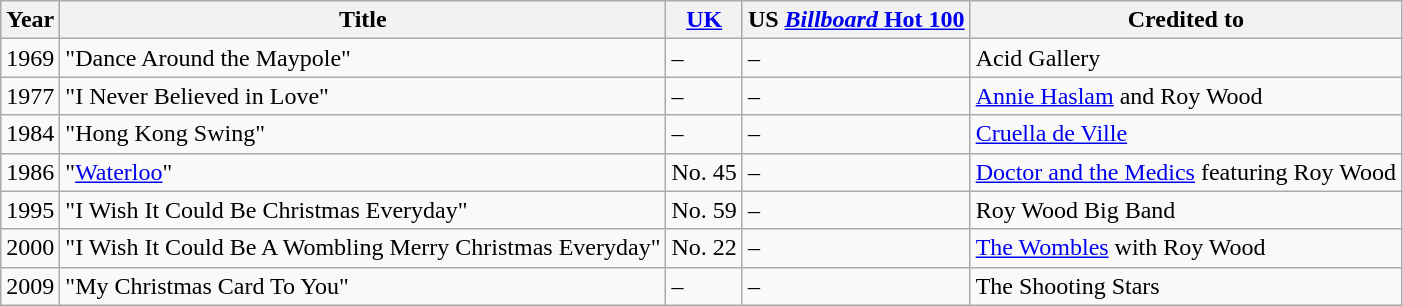<table class="wikitable sortable">
<tr>
<th>Year</th>
<th>Title</th>
<th><a href='#'>UK</a></th>
<th>US <a href='#'><em>Billboard</em> Hot 100</a></th>
<th>Credited to</th>
</tr>
<tr>
<td>1969</td>
<td>"Dance Around the Maypole"</td>
<td>–</td>
<td>–</td>
<td>Acid Gallery</td>
</tr>
<tr>
<td>1977</td>
<td>"I Never Believed in Love"</td>
<td>–</td>
<td>–</td>
<td><a href='#'>Annie Haslam</a> and Roy Wood</td>
</tr>
<tr>
<td>1984</td>
<td>"Hong Kong Swing"</td>
<td>–</td>
<td>–</td>
<td><a href='#'>Cruella de Ville</a></td>
</tr>
<tr>
<td>1986</td>
<td>"<a href='#'>Waterloo</a>"</td>
<td>No. 45</td>
<td>–</td>
<td><a href='#'>Doctor and the Medics</a> featuring Roy Wood</td>
</tr>
<tr>
<td>1995</td>
<td>"I Wish It Could Be Christmas Everyday"</td>
<td>No. 59</td>
<td>–</td>
<td>Roy Wood Big Band</td>
</tr>
<tr>
<td>2000</td>
<td>"I Wish It Could Be A Wombling Merry Christmas Everyday"</td>
<td>No. 22</td>
<td>–</td>
<td><a href='#'>The Wombles</a> with Roy Wood</td>
</tr>
<tr>
<td>2009</td>
<td>"My Christmas Card To You"</td>
<td>–</td>
<td>–</td>
<td>The Shooting Stars</td>
</tr>
</table>
